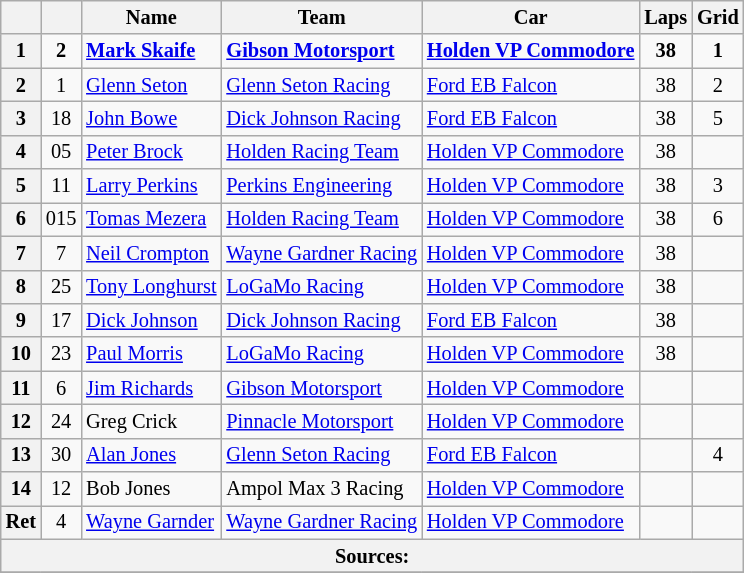<table class="wikitable" style="font-size: 85%">
<tr>
<th></th>
<th></th>
<th>Name</th>
<th>Team</th>
<th>Car</th>
<th>Laps</th>
<th>Grid</th>
</tr>
<tr>
<th>1</th>
<td align="center"><strong>2</strong></td>
<td> <strong><a href='#'>Mark Skaife</a></strong></td>
<td><strong><a href='#'>Gibson Motorsport</a></strong></td>
<td><strong><a href='#'>Holden VP Commodore</a></strong></td>
<td align="center"><strong>38</strong></td>
<td align="center"><strong>1</strong></td>
</tr>
<tr>
<th>2</th>
<td align="center">1</td>
<td> <a href='#'>Glenn Seton</a></td>
<td><a href='#'>Glenn Seton Racing</a></td>
<td><a href='#'>Ford EB Falcon</a></td>
<td align="center">38</td>
<td align="center">2</td>
</tr>
<tr>
<th>3</th>
<td align="center">18</td>
<td> <a href='#'>John Bowe</a></td>
<td><a href='#'>Dick Johnson Racing</a></td>
<td><a href='#'>Ford EB Falcon</a></td>
<td align="center">38</td>
<td align="center">5</td>
</tr>
<tr>
<th>4</th>
<td align="center">05</td>
<td> <a href='#'>Peter Brock</a></td>
<td><a href='#'>Holden Racing Team</a></td>
<td><a href='#'>Holden VP Commodore</a></td>
<td align="center">38</td>
<td align="center"></td>
</tr>
<tr>
<th>5</th>
<td align="center">11</td>
<td> <a href='#'>Larry Perkins</a></td>
<td><a href='#'>Perkins Engineering</a></td>
<td><a href='#'>Holden VP Commodore</a></td>
<td align="center">38</td>
<td align="center">3</td>
</tr>
<tr>
<th>6</th>
<td align="center">015</td>
<td> <a href='#'>Tomas Mezera</a></td>
<td><a href='#'>Holden Racing Team</a></td>
<td><a href='#'>Holden VP Commodore</a></td>
<td align="center">38</td>
<td align="center">6</td>
</tr>
<tr>
<th>7</th>
<td align="center">7</td>
<td> <a href='#'>Neil Crompton</a></td>
<td><a href='#'>Wayne Gardner Racing</a></td>
<td><a href='#'>Holden VP Commodore</a></td>
<td align="center">38</td>
<td align="center"></td>
</tr>
<tr>
<th>8</th>
<td align="center">25</td>
<td> <a href='#'>Tony Longhurst</a></td>
<td><a href='#'>LoGaMo Racing</a></td>
<td><a href='#'>Holden VP Commodore</a></td>
<td align="center">38</td>
<td align="center"></td>
</tr>
<tr>
<th>9</th>
<td align="center">17</td>
<td> <a href='#'>Dick Johnson</a></td>
<td><a href='#'>Dick Johnson Racing</a></td>
<td><a href='#'>Ford EB Falcon</a></td>
<td align="center">38</td>
<td align="center"></td>
</tr>
<tr>
<th>10</th>
<td align="center">23</td>
<td> <a href='#'>Paul Morris</a></td>
<td><a href='#'>LoGaMo Racing</a></td>
<td><a href='#'>Holden VP Commodore</a></td>
<td align="center">38</td>
<td align="center"></td>
</tr>
<tr>
<th>11</th>
<td align="center">6</td>
<td> <a href='#'>Jim Richards</a></td>
<td><a href='#'>Gibson Motorsport</a></td>
<td><a href='#'>Holden VP Commodore</a></td>
<td align="center"></td>
<td align="center"></td>
</tr>
<tr>
<th>12</th>
<td align="center">24</td>
<td> Greg Crick</td>
<td><a href='#'>Pinnacle Motorsport</a></td>
<td><a href='#'>Holden VP Commodore</a></td>
<td align="center"></td>
<td align="center"></td>
</tr>
<tr>
<th>13</th>
<td align="center">30</td>
<td> <a href='#'>Alan Jones</a></td>
<td><a href='#'>Glenn Seton Racing</a></td>
<td><a href='#'>Ford EB Falcon</a></td>
<td align="center"></td>
<td align="center">4</td>
</tr>
<tr>
<th>14</th>
<td align="center">12</td>
<td> Bob Jones</td>
<td>Ampol Max 3 Racing</td>
<td><a href='#'>Holden VP Commodore</a></td>
<td align="center"></td>
<td align="center"></td>
</tr>
<tr>
<th>Ret</th>
<td align="center">4</td>
<td> <a href='#'>Wayne Garnder</a></td>
<td><a href='#'>Wayne Gardner Racing</a></td>
<td><a href='#'>Holden VP Commodore</a></td>
<td align="center"></td>
<td align="center"></td>
</tr>
<tr>
<th colspan="7">Sources:</th>
</tr>
<tr>
</tr>
</table>
